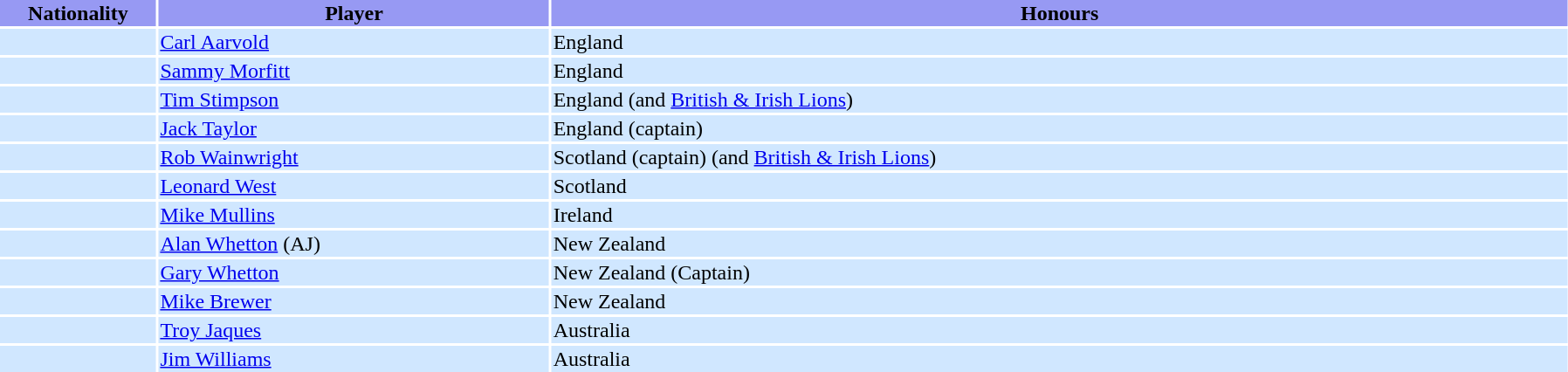<table style="width:95%;">
<tr style="background:#9799f3;">
<th width=10%>Nationality</th>
<th width=25%>Player</th>
<th !width=5%>Honours</th>
</tr>
<tr style="background:#d0e7ff;">
<td align=center></td>
<td align=centre><a href='#'>Carl Aarvold</a></td>
<td align=centre>England</td>
</tr>
<tr style="background:#d0e7ff;">
<td align=center></td>
<td align=centre><a href='#'>Sammy Morfitt</a></td>
<td align=centre>England</td>
</tr>
<tr style="background:#d0e7ff;">
<td align=center></td>
<td align=centre><a href='#'>Tim Stimpson</a></td>
<td align=centre>England (and <a href='#'>British & Irish Lions</a>)</td>
</tr>
<tr style="background:#d0e7ff;">
<td align=center></td>
<td align=centre><a href='#'>Jack Taylor</a></td>
<td align=centre>England (captain)</td>
</tr>
<tr style="background:#d0e7ff;">
<td align=center></td>
<td align=centre><a href='#'>Rob Wainwright</a></td>
<td align=centre>Scotland (captain) (and <a href='#'>British & Irish Lions</a>)</td>
</tr>
<tr style="background:#d0e7ff;">
<td align=center></td>
<td align=centre><a href='#'>Leonard West</a></td>
<td align=centre>Scotland</td>
</tr>
<tr style="background:#d0e7ff;">
<td align=center></td>
<td align=centre><a href='#'>Mike Mullins</a></td>
<td align=centre>Ireland</td>
</tr>
<tr style="background:#d0e7ff;">
<td align=center></td>
<td align=centre><a href='#'>Alan Whetton</a> (AJ)</td>
<td align=centre>New Zealand</td>
</tr>
<tr style="background:#d0e7ff;">
<td align=center></td>
<td align=centre><a href='#'>Gary Whetton</a></td>
<td align=centre>New Zealand (Captain)</td>
</tr>
<tr style="background:#d0e7ff;">
<td align=center></td>
<td align=centre><a href='#'>Mike Brewer</a></td>
<td align=centre>New Zealand</td>
</tr>
<tr style="background:#d0e7ff;">
<td align=center></td>
<td align=centre><a href='#'>Troy Jaques</a></td>
<td align=centre>Australia</td>
</tr>
<tr style="background:#d0e7ff;">
<td align=center></td>
<td align=centre><a href='#'>Jim Williams</a></td>
<td align=centre>Australia</td>
</tr>
<tr style="background:#d0e7ff;">
</tr>
</table>
